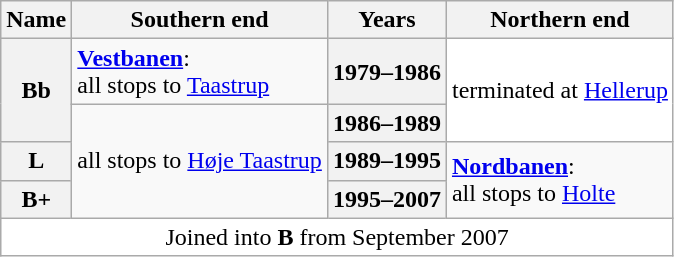<table class=wikitable>
<tr>
<th>Name</th>
<th>Southern end</th>
<th>Years</th>
<th>Northern end</th>
</tr>
<tr>
<th rowspan=2>Bb</th>
<td><strong><a href='#'>Vestbanen</a></strong>:<br> all stops to <a href='#'>Taastrup</a></td>
<th>1979–1986</th>
<td rowspan=2 style="background:white">terminated at <a href='#'>Hellerup</a></td>
</tr>
<tr>
<td rowspan=3>all stops to <a href='#'>Høje Taastrup</a></td>
<th>1986–1989</th>
</tr>
<tr>
<th>L</th>
<th>1989–1995</th>
<td rowspan=2><strong><a href='#'>Nordbanen</a></strong>:<br> all stops to <a href='#'>Holte</a></td>
</tr>
<tr>
<th>B+</th>
<th>1995–2007</th>
</tr>
<tr>
<td colspan=4 style="background:white" align=center>Joined into <strong>B</strong> from September 2007</td>
</tr>
</table>
